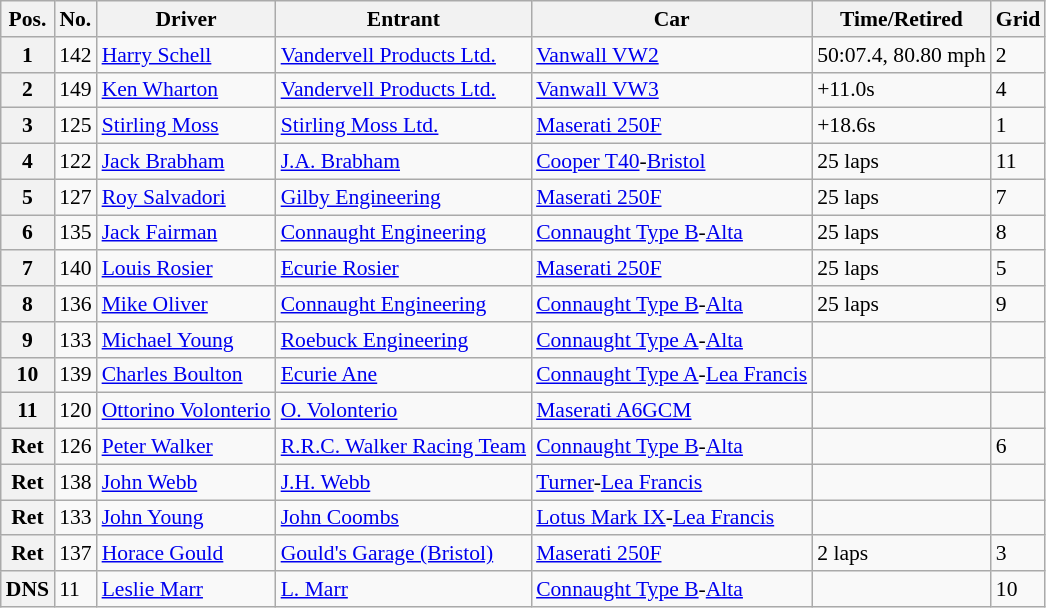<table class="wikitable" style="font-size: 90%;">
<tr>
<th>Pos.</th>
<th>No.</th>
<th>Driver</th>
<th>Entrant</th>
<th>Car</th>
<th>Time/Retired</th>
<th>Grid</th>
</tr>
<tr>
<th>1</th>
<td>142</td>
<td> <a href='#'>Harry Schell</a></td>
<td><a href='#'>Vandervell Products Ltd.</a></td>
<td><a href='#'>Vanwall VW2</a></td>
<td>50:07.4, 80.80 mph</td>
<td>2</td>
</tr>
<tr>
<th>2</th>
<td>149</td>
<td> <a href='#'>Ken Wharton</a></td>
<td><a href='#'>Vandervell Products Ltd.</a></td>
<td><a href='#'>Vanwall VW3</a></td>
<td>+11.0s</td>
<td>4</td>
</tr>
<tr>
<th>3</th>
<td>125</td>
<td> <a href='#'>Stirling Moss</a></td>
<td><a href='#'>Stirling Moss Ltd.</a></td>
<td><a href='#'>Maserati 250F</a></td>
<td>+18.6s</td>
<td>1</td>
</tr>
<tr>
<th>4</th>
<td>122</td>
<td> <a href='#'>Jack Brabham</a></td>
<td><a href='#'>J.A. Brabham</a></td>
<td><a href='#'>Cooper T40</a>-<a href='#'>Bristol</a></td>
<td>25 laps</td>
<td>11</td>
</tr>
<tr>
<th>5</th>
<td>127</td>
<td> <a href='#'>Roy Salvadori</a></td>
<td><a href='#'>Gilby Engineering</a></td>
<td><a href='#'>Maserati 250F</a></td>
<td>25 laps</td>
<td>7</td>
</tr>
<tr>
<th>6</th>
<td>135</td>
<td> <a href='#'>Jack Fairman</a></td>
<td><a href='#'>Connaught Engineering</a></td>
<td><a href='#'>Connaught Type B</a>-<a href='#'>Alta</a></td>
<td>25 laps</td>
<td>8</td>
</tr>
<tr>
<th>7</th>
<td>140</td>
<td> <a href='#'>Louis Rosier</a></td>
<td><a href='#'>Ecurie Rosier</a></td>
<td><a href='#'>Maserati 250F</a></td>
<td>25 laps</td>
<td>5</td>
</tr>
<tr>
<th>8</th>
<td>136</td>
<td> <a href='#'>Mike Oliver</a></td>
<td><a href='#'>Connaught Engineering</a></td>
<td><a href='#'>Connaught Type B</a>-<a href='#'>Alta</a></td>
<td>25 laps</td>
<td>9</td>
</tr>
<tr>
<th>9</th>
<td>133</td>
<td> <a href='#'>Michael Young</a></td>
<td><a href='#'>Roebuck Engineering</a></td>
<td><a href='#'>Connaught Type A</a>-<a href='#'>Alta</a></td>
<td></td>
<td></td>
</tr>
<tr>
<th>10</th>
<td>139</td>
<td> <a href='#'>Charles Boulton</a></td>
<td><a href='#'>Ecurie Ane</a></td>
<td><a href='#'>Connaught Type A</a>-<a href='#'>Lea Francis</a></td>
<td></td>
<td></td>
</tr>
<tr>
<th>11</th>
<td>120</td>
<td> <a href='#'>Ottorino Volonterio</a></td>
<td><a href='#'>O. Volonterio</a></td>
<td><a href='#'>Maserati A6GCM</a></td>
<td></td>
<td></td>
</tr>
<tr>
<th>Ret</th>
<td>126</td>
<td> <a href='#'>Peter Walker</a></td>
<td><a href='#'>R.R.C. Walker Racing Team</a></td>
<td><a href='#'>Connaught Type B</a>-<a href='#'>Alta</a></td>
<td></td>
<td>6</td>
</tr>
<tr>
<th>Ret</th>
<td>138</td>
<td> <a href='#'>John Webb</a></td>
<td><a href='#'>J.H. Webb</a></td>
<td><a href='#'>Turner</a>-<a href='#'>Lea Francis</a></td>
<td></td>
<td></td>
</tr>
<tr>
<th>Ret</th>
<td>133</td>
<td> <a href='#'>John Young</a></td>
<td><a href='#'>John Coombs</a></td>
<td><a href='#'>Lotus Mark IX</a>-<a href='#'>Lea Francis</a></td>
<td></td>
<td></td>
</tr>
<tr>
<th>Ret</th>
<td>137</td>
<td> <a href='#'>Horace Gould</a></td>
<td><a href='#'>Gould's Garage (Bristol)</a></td>
<td><a href='#'>Maserati 250F</a></td>
<td>2 laps</td>
<td>3</td>
</tr>
<tr>
<th>DNS</th>
<td>11</td>
<td> <a href='#'>Leslie Marr</a></td>
<td><a href='#'>L. Marr</a></td>
<td><a href='#'>Connaught Type B</a>-<a href='#'>Alta</a></td>
<td></td>
<td>10</td>
</tr>
</table>
